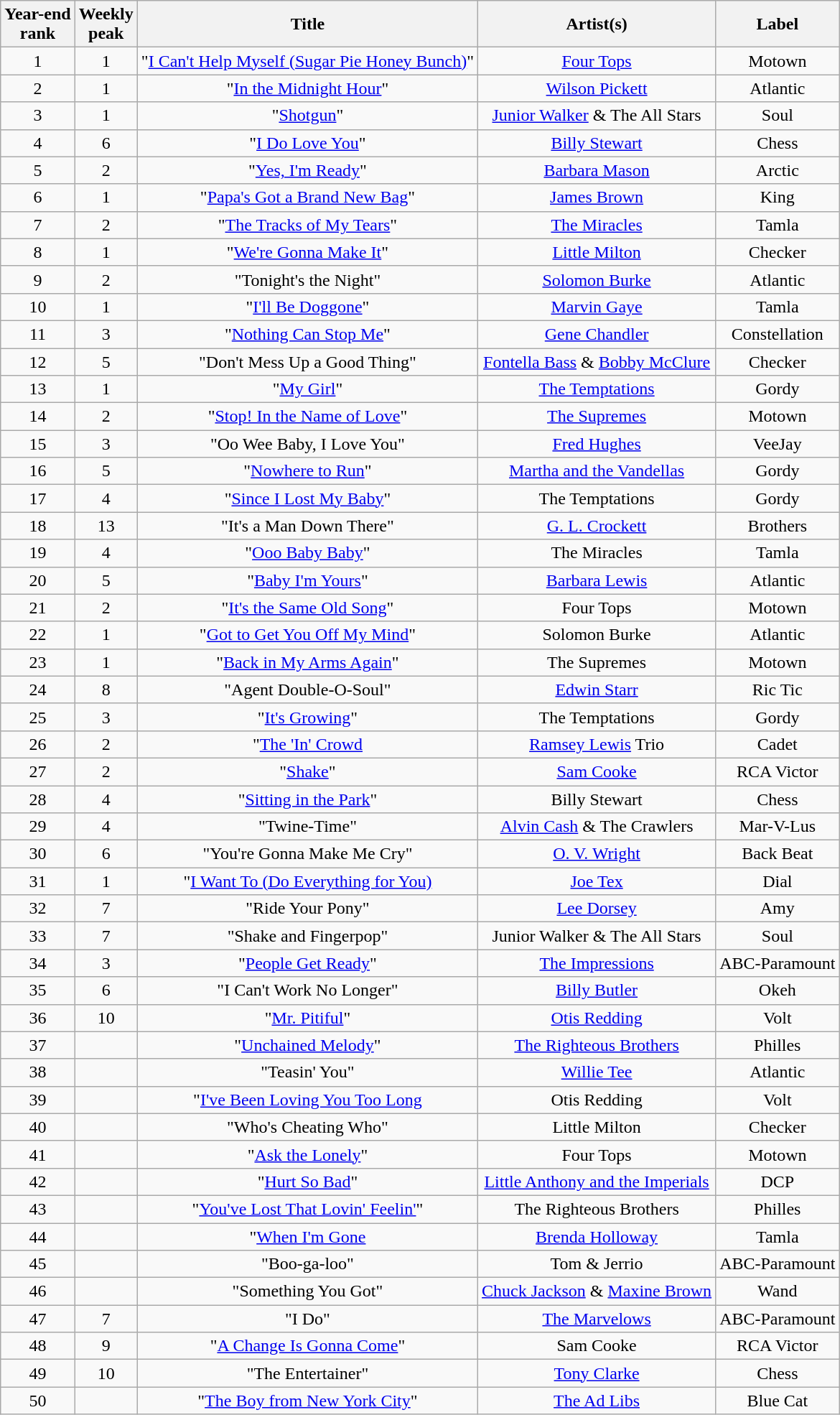<table class="wikitable sortable" style="text-align: center">
<tr>
<th scope="col">Year-end<br>rank</th>
<th scope="col">Weekly<br>peak</th>
<th scope="col">Title</th>
<th scope="col">Artist(s)</th>
<th scope="col">Label</th>
</tr>
<tr>
<td>1</td>
<td>1</td>
<td>"<a href='#'>I Can't Help Myself (Sugar Pie Honey Bunch)</a>"</td>
<td><a href='#'>Four Tops</a></td>
<td>Motown</td>
</tr>
<tr>
<td>2</td>
<td>1</td>
<td>"<a href='#'>In the Midnight Hour</a>"</td>
<td><a href='#'>Wilson Pickett</a></td>
<td>Atlantic</td>
</tr>
<tr>
<td>3</td>
<td>1</td>
<td>"<a href='#'>Shotgun</a>"</td>
<td><a href='#'>Junior Walker</a> & The All Stars</td>
<td>Soul</td>
</tr>
<tr>
<td>4</td>
<td>6</td>
<td>"<a href='#'>I Do Love You</a>"</td>
<td><a href='#'>Billy Stewart</a></td>
<td>Chess</td>
</tr>
<tr>
<td>5</td>
<td>2</td>
<td>"<a href='#'>Yes, I'm Ready</a>"</td>
<td><a href='#'>Barbara Mason</a></td>
<td>Arctic</td>
</tr>
<tr>
<td>6</td>
<td>1</td>
<td>"<a href='#'>Papa's Got a Brand New Bag</a>"</td>
<td><a href='#'>James Brown</a></td>
<td>King</td>
</tr>
<tr>
<td>7</td>
<td>2</td>
<td>"<a href='#'>The Tracks of My Tears</a>"</td>
<td><a href='#'>The Miracles</a></td>
<td>Tamla</td>
</tr>
<tr>
<td>8</td>
<td>1</td>
<td>"<a href='#'>We're Gonna Make It</a>"</td>
<td><a href='#'>Little Milton</a></td>
<td>Checker</td>
</tr>
<tr>
<td>9</td>
<td>2</td>
<td>"Tonight's the Night"</td>
<td><a href='#'>Solomon Burke</a></td>
<td>Atlantic</td>
</tr>
<tr>
<td>10</td>
<td>1</td>
<td>"<a href='#'>I'll Be Doggone</a>"</td>
<td><a href='#'>Marvin Gaye</a></td>
<td>Tamla</td>
</tr>
<tr>
<td>11</td>
<td>3</td>
<td>"<a href='#'>Nothing Can Stop Me</a>"</td>
<td><a href='#'>Gene Chandler</a></td>
<td>Constellation</td>
</tr>
<tr>
<td>12</td>
<td>5</td>
<td>"Don't Mess Up a Good Thing"</td>
<td><a href='#'>Fontella Bass</a> & <a href='#'>Bobby McClure</a></td>
<td>Checker</td>
</tr>
<tr>
<td>13</td>
<td>1</td>
<td>"<a href='#'>My Girl</a>"</td>
<td><a href='#'>The Temptations</a></td>
<td>Gordy</td>
</tr>
<tr>
<td>14</td>
<td>2</td>
<td>"<a href='#'>Stop! In the Name of Love</a>"</td>
<td><a href='#'>The Supremes</a></td>
<td>Motown</td>
</tr>
<tr>
<td>15</td>
<td>3</td>
<td>"Oo Wee Baby, I Love You"</td>
<td><a href='#'>Fred Hughes</a></td>
<td>VeeJay</td>
</tr>
<tr>
<td>16</td>
<td>5</td>
<td>"<a href='#'>Nowhere to Run</a>"</td>
<td><a href='#'>Martha and the Vandellas</a></td>
<td>Gordy</td>
</tr>
<tr>
<td>17</td>
<td>4</td>
<td>"<a href='#'>Since I Lost My Baby</a>"</td>
<td>The Temptations</td>
<td>Gordy</td>
</tr>
<tr>
<td>18</td>
<td>13</td>
<td>"It's a Man Down There"</td>
<td><a href='#'>G. L. Crockett</a></td>
<td>Brothers</td>
</tr>
<tr>
<td>19</td>
<td>4</td>
<td>"<a href='#'>Ooo Baby Baby</a>"</td>
<td>The Miracles</td>
<td>Tamla</td>
</tr>
<tr>
<td>20</td>
<td>5</td>
<td>"<a href='#'>Baby I'm Yours</a>"</td>
<td><a href='#'>Barbara Lewis</a></td>
<td>Atlantic</td>
</tr>
<tr>
<td>21</td>
<td>2</td>
<td>"<a href='#'>It's the Same Old Song</a>"</td>
<td>Four Tops</td>
<td>Motown</td>
</tr>
<tr>
<td>22</td>
<td>1</td>
<td>"<a href='#'>Got to Get You Off My Mind</a>"</td>
<td>Solomon Burke</td>
<td>Atlantic</td>
</tr>
<tr>
<td>23</td>
<td>1</td>
<td>"<a href='#'>Back in My Arms Again</a>"</td>
<td>The Supremes</td>
<td>Motown</td>
</tr>
<tr>
<td>24</td>
<td>8</td>
<td>"Agent Double-O-Soul"</td>
<td><a href='#'>Edwin Starr</a></td>
<td>Ric Tic</td>
</tr>
<tr>
<td>25</td>
<td>3</td>
<td>"<a href='#'>It's Growing</a>"</td>
<td>The Temptations</td>
<td>Gordy</td>
</tr>
<tr>
<td>26</td>
<td>2</td>
<td>"<a href='#'>The 'In' Crowd</a></td>
<td><a href='#'>Ramsey Lewis</a> Trio</td>
<td>Cadet</td>
</tr>
<tr>
<td>27</td>
<td>2</td>
<td>"<a href='#'>Shake</a>"</td>
<td><a href='#'>Sam Cooke</a></td>
<td>RCA Victor</td>
</tr>
<tr>
<td>28</td>
<td>4</td>
<td>"<a href='#'>Sitting in the Park</a>"</td>
<td>Billy Stewart</td>
<td>Chess</td>
</tr>
<tr>
<td>29</td>
<td>4</td>
<td>"Twine-Time"</td>
<td><a href='#'>Alvin Cash</a> & The Crawlers</td>
<td>Mar-V-Lus</td>
</tr>
<tr>
<td>30</td>
<td>6</td>
<td>"You're Gonna Make Me Cry"</td>
<td><a href='#'>O. V. Wright</a></td>
<td>Back Beat</td>
</tr>
<tr>
<td>31</td>
<td>1</td>
<td>"<a href='#'>I Want To (Do Everything for You)</a></td>
<td><a href='#'>Joe Tex</a></td>
<td>Dial</td>
</tr>
<tr>
<td>32</td>
<td>7</td>
<td>"Ride Your Pony"</td>
<td><a href='#'>Lee Dorsey</a></td>
<td>Amy</td>
</tr>
<tr>
<td>33</td>
<td>7</td>
<td>"Shake and Fingerpop"</td>
<td>Junior Walker & The All Stars</td>
<td>Soul</td>
</tr>
<tr>
<td>34</td>
<td>3</td>
<td>"<a href='#'>People Get Ready</a>"</td>
<td><a href='#'>The Impressions</a></td>
<td>ABC-Paramount</td>
</tr>
<tr>
<td>35</td>
<td>6</td>
<td>"I Can't Work No Longer"</td>
<td><a href='#'>Billy Butler</a></td>
<td>Okeh</td>
</tr>
<tr>
<td>36</td>
<td>10</td>
<td>"<a href='#'>Mr. Pitiful</a>"</td>
<td><a href='#'>Otis Redding</a></td>
<td>Volt</td>
</tr>
<tr>
<td>37</td>
<td></td>
<td>"<a href='#'>Unchained Melody</a>"</td>
<td><a href='#'>The Righteous Brothers</a></td>
<td>Philles</td>
</tr>
<tr>
<td>38</td>
<td></td>
<td>"Teasin' You"</td>
<td><a href='#'>Willie Tee</a></td>
<td>Atlantic</td>
</tr>
<tr>
<td>39</td>
<td></td>
<td>"<a href='#'>I've Been Loving You Too Long</a></td>
<td>Otis Redding</td>
<td>Volt</td>
</tr>
<tr>
<td>40</td>
<td></td>
<td>"Who's Cheating Who"</td>
<td>Little Milton</td>
<td>Checker</td>
</tr>
<tr>
<td>41</td>
<td></td>
<td>"<a href='#'>Ask the Lonely</a>"</td>
<td>Four Tops</td>
<td>Motown</td>
</tr>
<tr>
<td>42</td>
<td></td>
<td>"<a href='#'>Hurt So Bad</a>"</td>
<td><a href='#'>Little Anthony and the Imperials</a></td>
<td>DCP</td>
</tr>
<tr>
<td>43</td>
<td></td>
<td>"<a href='#'>You've Lost That Lovin' Feelin'</a>"</td>
<td>The Righteous Brothers</td>
<td>Philles</td>
</tr>
<tr>
<td>44</td>
<td></td>
<td>"<a href='#'>When I'm Gone</a></td>
<td><a href='#'>Brenda Holloway</a></td>
<td>Tamla</td>
</tr>
<tr>
<td>45</td>
<td></td>
<td>"Boo-ga-loo"</td>
<td>Tom & Jerrio</td>
<td>ABC-Paramount</td>
</tr>
<tr>
<td>46</td>
<td></td>
<td>"Something You Got"</td>
<td><a href='#'>Chuck Jackson</a> & <a href='#'>Maxine Brown</a></td>
<td>Wand</td>
</tr>
<tr>
<td>47</td>
<td>7</td>
<td>"I Do"</td>
<td><a href='#'>The Marvelows</a></td>
<td>ABC-Paramount</td>
</tr>
<tr>
<td>48</td>
<td>9</td>
<td>"<a href='#'>A Change Is Gonna Come</a>"</td>
<td>Sam Cooke</td>
<td>RCA Victor</td>
</tr>
<tr>
<td>49</td>
<td>10</td>
<td>"The Entertainer"</td>
<td><a href='#'>Tony Clarke</a></td>
<td>Chess</td>
</tr>
<tr>
<td>50</td>
<td></td>
<td>"<a href='#'>The Boy from New York City</a>"</td>
<td><a href='#'>The Ad Libs</a></td>
<td>Blue Cat</td>
</tr>
</table>
